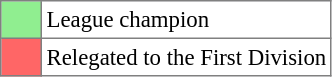<table bgcolor="#f7f8ff" cellpadding="3" cellspacing="0" border="1" style="font-size: 95%; border: gray solid 1px; border-collapse: collapse;text-align:center;">
<tr>
<td style="background:#90EE90;" width="20"></td>
<td bgcolor="#ffffff" align="left">League champion</td>
</tr>
<tr>
<td style="background: #FF6666" width="20"></td>
<td bgcolor="#ffffff" align="left">Relegated to the First Division</td>
</tr>
</table>
